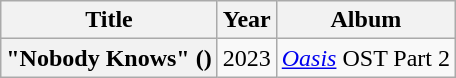<table class="wikitable plainrowheaders" style="text-align:center">
<tr>
<th scope="col">Title</th>
<th scope="col">Year</th>
<th scope="col">Album</th>
</tr>
<tr>
<th scope="row">"Nobody Knows" ()<br></th>
<td>2023</td>
<td><em><a href='#'>Oasis</a></em> OST Part 2</td>
</tr>
</table>
